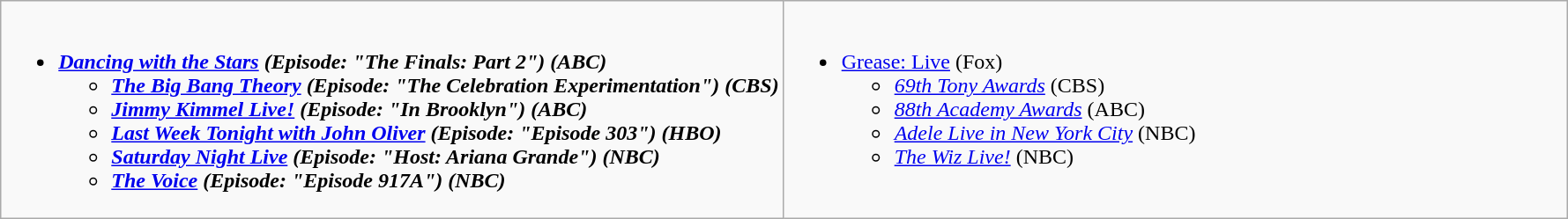<table class="wikitable">
<tr>
<td style="vertical-align:top;" width="50%"><br><ul><li><strong><em><a href='#'>Dancing with the Stars</a><em> (Episode: "The Finals: Part 2") (ABC)<strong><ul><li></em><a href='#'>The Big Bang Theory</a><em> (Episode: "The Celebration Experimentation") (CBS)</li><li></em><a href='#'>Jimmy Kimmel Live!</a><em> (Episode: "In Brooklyn") (ABC)</li><li></em><a href='#'>Last Week Tonight with John Oliver</a><em> (Episode: "Episode 303") (HBO)</li><li></em><a href='#'>Saturday Night Live</a><em> (Episode: "Host: Ariana Grande") (NBC)</li><li></em><a href='#'>The Voice</a><em> (Episode: "Episode 917A") (NBC)</li></ul></li></ul></td>
<td style="vertical-align:top;" width="50%"><br><ul><li></em></strong><a href='#'>Grease: Live</a></em> (Fox)</strong><ul><li><em><a href='#'>69th Tony Awards</a></em> (CBS)</li><li><em><a href='#'>88th Academy Awards</a></em> (ABC)</li><li><em><a href='#'>Adele Live in New York City</a></em> (NBC)</li><li><em><a href='#'>The Wiz Live!</a></em> (NBC)</li></ul></li></ul></td>
</tr>
</table>
